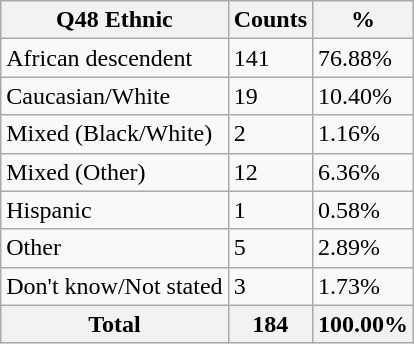<table class="wikitable sortable">
<tr>
<th>Q48 Ethnic</th>
<th>Counts</th>
<th>%</th>
</tr>
<tr>
<td>African descendent</td>
<td>141</td>
<td>76.88%</td>
</tr>
<tr>
<td>Caucasian/White</td>
<td>19</td>
<td>10.40%</td>
</tr>
<tr>
<td>Mixed (Black/White)</td>
<td>2</td>
<td>1.16%</td>
</tr>
<tr>
<td>Mixed (Other)</td>
<td>12</td>
<td>6.36%</td>
</tr>
<tr>
<td>Hispanic</td>
<td>1</td>
<td>0.58%</td>
</tr>
<tr>
<td>Other</td>
<td>5</td>
<td>2.89%</td>
</tr>
<tr>
<td>Don't know/Not stated</td>
<td>3</td>
<td>1.73%</td>
</tr>
<tr>
<th>Total</th>
<th>184</th>
<th>100.00%</th>
</tr>
</table>
